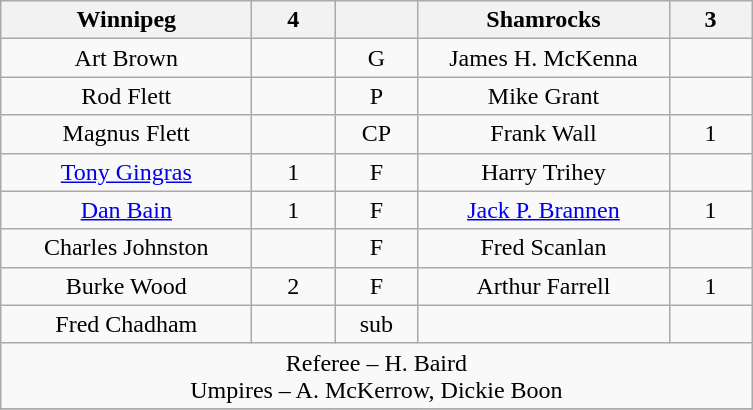<table class="wikitable" style="text-align:center;">
<tr>
<th style="width:10em">Winnipeg</th>
<th style="width:3em">4</th>
<th style="width:3em"></th>
<th style="width:10em">Shamrocks</th>
<th style="width:3em">3</th>
</tr>
<tr>
<td>Art Brown</td>
<td></td>
<td>G</td>
<td>James H. McKenna</td>
<td></td>
</tr>
<tr>
<td>Rod Flett</td>
<td></td>
<td>P</td>
<td>Mike Grant</td>
<td></td>
</tr>
<tr>
<td>Magnus Flett</td>
<td></td>
<td>CP</td>
<td>Frank Wall</td>
<td>1</td>
</tr>
<tr>
<td><a href='#'>Tony Gingras</a></td>
<td>1</td>
<td>F</td>
<td>Harry Trihey</td>
<td></td>
</tr>
<tr>
<td><a href='#'>Dan Bain</a></td>
<td>1</td>
<td>F</td>
<td><a href='#'>Jack P. Brannen</a></td>
<td>1</td>
</tr>
<tr>
<td>Charles Johnston</td>
<td></td>
<td>F</td>
<td>Fred Scanlan</td>
<td></td>
</tr>
<tr>
<td>Burke Wood</td>
<td>2</td>
<td>F</td>
<td>Arthur Farrell</td>
<td>1</td>
</tr>
<tr>
<td>Fred Chadham</td>
<td></td>
<td>sub</td>
<td></td>
<td></td>
</tr>
<tr>
<td colspan=5 align=center>Referee – H. Baird<br>Umpires – A. McKerrow, Dickie Boon</td>
</tr>
<tr>
</tr>
</table>
